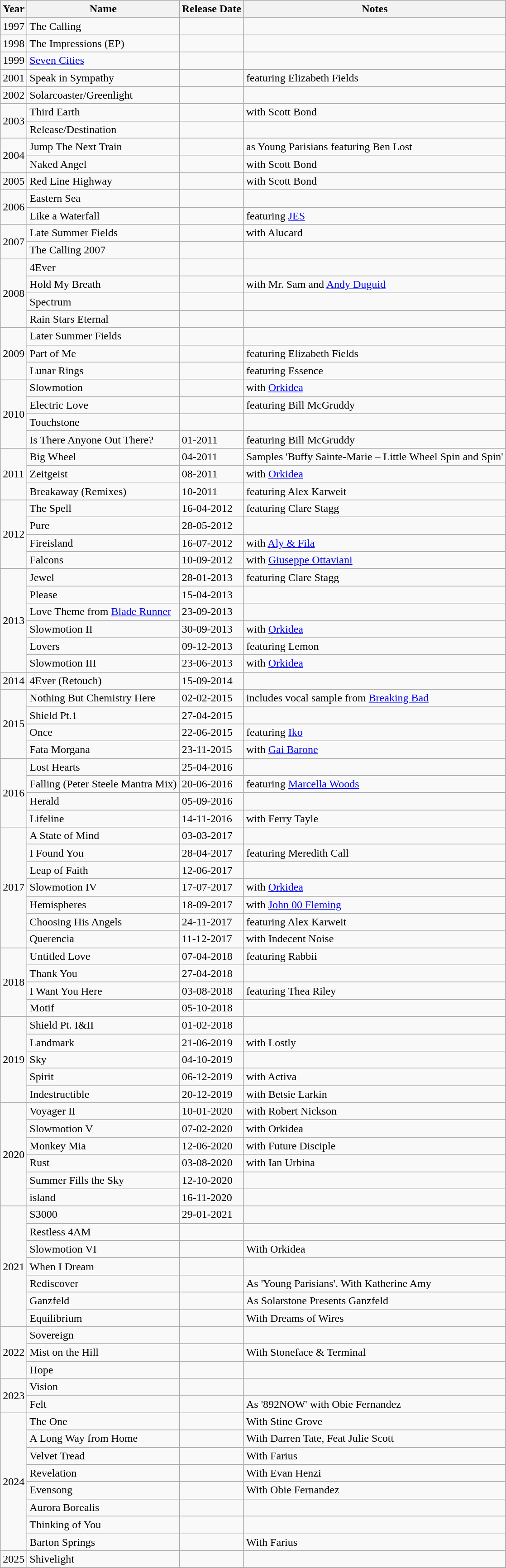<table class="wikitable plainrowheaders">
<tr>
<th>Year</th>
<th>Name</th>
<th>Release Date</th>
<th>Notes</th>
</tr>
<tr>
<td>1997</td>
<td>The Calling</td>
<td></td>
<td></td>
</tr>
<tr>
<td>1998</td>
<td>The Impressions (EP)</td>
<td></td>
<td></td>
</tr>
<tr>
<td>1999</td>
<td><a href='#'>Seven Cities</a></td>
<td></td>
<td></td>
</tr>
<tr>
<td>2001</td>
<td>Speak in Sympathy</td>
<td></td>
<td>featuring Elizabeth Fields</td>
</tr>
<tr>
<td>2002</td>
<td>Solarcoaster/Greenlight</td>
<td></td>
<td></td>
</tr>
<tr>
<td rowspan="2">2003</td>
<td>Third Earth</td>
<td></td>
<td>with Scott Bond</td>
</tr>
<tr>
<td>Release/Destination</td>
<td></td>
<td></td>
</tr>
<tr>
<td rowspan="2">2004</td>
<td>Jump The Next Train</td>
<td></td>
<td>as Young Parisians featuring Ben Lost</td>
</tr>
<tr>
<td>Naked Angel</td>
<td></td>
<td>with Scott Bond</td>
</tr>
<tr>
<td>2005</td>
<td>Red Line Highway</td>
<td></td>
<td>with Scott Bond</td>
</tr>
<tr>
<td rowspan="2">2006</td>
<td>Eastern Sea</td>
<td></td>
<td></td>
</tr>
<tr>
<td>Like a Waterfall</td>
<td></td>
<td>featuring <a href='#'>JES</a></td>
</tr>
<tr>
<td rowspan="2">2007</td>
<td>Late Summer Fields</td>
<td></td>
<td>with Alucard</td>
</tr>
<tr>
<td>The Calling 2007</td>
<td></td>
<td></td>
</tr>
<tr>
<td rowspan="4">2008</td>
<td>4Ever</td>
<td></td>
<td></td>
</tr>
<tr>
<td>Hold My Breath</td>
<td></td>
<td>with Mr. Sam and <a href='#'>Andy Duguid</a></td>
</tr>
<tr>
<td>Spectrum</td>
<td></td>
<td></td>
</tr>
<tr>
<td>Rain Stars Eternal</td>
<td></td>
<td></td>
</tr>
<tr>
<td rowspan="3">2009</td>
<td>Later Summer Fields</td>
<td></td>
<td></td>
</tr>
<tr>
<td>Part of Me</td>
<td></td>
<td>featuring Elizabeth Fields</td>
</tr>
<tr>
<td>Lunar Rings</td>
<td></td>
<td>featuring Essence</td>
</tr>
<tr>
<td rowspan="4">2010</td>
<td>Slowmotion</td>
<td></td>
<td>with <a href='#'>Orkidea</a></td>
</tr>
<tr>
<td>Electric Love</td>
<td></td>
<td>featuring Bill McGruddy</td>
</tr>
<tr>
<td>Touchstone</td>
<td></td>
<td></td>
</tr>
<tr>
<td>Is There Anyone Out There?</td>
<td>01-2011</td>
<td>featuring Bill McGruddy</td>
</tr>
<tr>
<td rowspan="3">2011</td>
<td>Big Wheel</td>
<td>04-2011</td>
<td>Samples 'Buffy Sainte-Marie – Little Wheel Spin and Spin'</td>
</tr>
<tr>
<td>Zeitgeist</td>
<td>08-2011</td>
<td>with <a href='#'>Orkidea</a></td>
</tr>
<tr>
<td>Breakaway (Remixes)</td>
<td>10-2011</td>
<td>featuring Alex Karweit</td>
</tr>
<tr>
<td rowspan="4">2012</td>
<td>The Spell</td>
<td>16-04-2012</td>
<td>featuring Clare Stagg</td>
</tr>
<tr>
<td>Pure</td>
<td>28-05-2012</td>
<td></td>
</tr>
<tr>
<td>Fireisland</td>
<td>16-07-2012</td>
<td>with <a href='#'>Aly & Fila</a></td>
</tr>
<tr>
<td>Falcons</td>
<td>10-09-2012</td>
<td>with <a href='#'>Giuseppe Ottaviani</a></td>
</tr>
<tr>
<td rowspan="6">2013</td>
<td>Jewel</td>
<td>28-01-2013</td>
<td>featuring Clare Stagg</td>
</tr>
<tr>
<td>Please</td>
<td>15-04-2013</td>
<td></td>
</tr>
<tr>
<td>Love Theme from <a href='#'>Blade Runner</a></td>
<td>23-09-2013</td>
<td></td>
</tr>
<tr>
<td>Slowmotion II</td>
<td>30-09-2013</td>
<td>with <a href='#'>Orkidea</a></td>
</tr>
<tr>
<td>Lovers</td>
<td>09-12-2013</td>
<td>featuring Lemon</td>
</tr>
<tr>
<td>Slowmotion III</td>
<td>23-06-2013</td>
<td>with <a href='#'>Orkidea</a></td>
</tr>
<tr>
<td>2014</td>
<td>4Ever (Retouch)</td>
<td>15-09-2014</td>
<td></td>
</tr>
<tr>
<td rowspan="4">2015</td>
<td>Nothing But Chemistry Here</td>
<td>02-02-2015</td>
<td>includes vocal sample from <a href='#'>Breaking Bad</a></td>
</tr>
<tr>
<td>Shield Pt.1</td>
<td>27-04-2015</td>
<td></td>
</tr>
<tr>
<td>Once</td>
<td>22-06-2015</td>
<td>featuring <a href='#'>Iko</a></td>
</tr>
<tr>
<td>Fata Morgana</td>
<td>23-11-2015</td>
<td>with <a href='#'>Gai Barone</a></td>
</tr>
<tr>
<td rowspan="4">2016</td>
<td>Lost Hearts</td>
<td>25-04-2016</td>
<td></td>
</tr>
<tr>
<td>Falling (Peter Steele Mantra Mix)</td>
<td>20-06-2016</td>
<td>featuring <a href='#'>Marcella Woods</a></td>
</tr>
<tr>
<td>Herald</td>
<td>05-09-2016</td>
<td></td>
</tr>
<tr>
<td>Lifeline</td>
<td>14-11-2016</td>
<td>with Ferry Tayle</td>
</tr>
<tr>
<td rowspan="7">2017</td>
<td>A State of Mind</td>
<td>03-03-2017</td>
<td></td>
</tr>
<tr>
<td>I Found You</td>
<td>28-04-2017</td>
<td>featuring Meredith Call</td>
</tr>
<tr>
<td>Leap of Faith</td>
<td>12-06-2017</td>
<td></td>
</tr>
<tr>
<td>Slowmotion IV</td>
<td>17-07-2017</td>
<td>with <a href='#'>Orkidea</a></td>
</tr>
<tr>
<td>Hemispheres</td>
<td>18-09-2017</td>
<td>with <a href='#'>John 00 Fleming</a></td>
</tr>
<tr>
<td>Choosing His Angels</td>
<td>24-11-2017</td>
<td>featuring Alex Karweit</td>
</tr>
<tr>
<td>Querencia</td>
<td>11-12-2017</td>
<td>with Indecent Noise</td>
</tr>
<tr>
<td rowspan="4">2018</td>
<td>Untitled Love</td>
<td>07-04-2018</td>
<td>featuring Rabbii</td>
</tr>
<tr>
<td>Thank You</td>
<td>27-04-2018</td>
<td></td>
</tr>
<tr>
<td>I Want You Here</td>
<td>03-08-2018</td>
<td>featuring Thea Riley</td>
</tr>
<tr>
<td>Motif</td>
<td>05-10-2018</td>
<td></td>
</tr>
<tr>
<td rowspan="5">2019</td>
<td>Shield Pt. I&II</td>
<td>01-02-2018</td>
<td></td>
</tr>
<tr>
<td>Landmark</td>
<td>21-06-2019</td>
<td>with Lostly</td>
</tr>
<tr>
<td>Sky</td>
<td>04-10-2019</td>
<td></td>
</tr>
<tr>
<td>Spirit</td>
<td>06-12-2019</td>
<td>with Activa</td>
</tr>
<tr>
<td>Indestructible</td>
<td>20-12-2019</td>
<td>with Betsie Larkin</td>
</tr>
<tr>
<td rowspan="6">2020</td>
<td>Voyager II</td>
<td>10-01-2020</td>
<td>with Robert Nickson</td>
</tr>
<tr>
<td>Slowmotion V</td>
<td>07-02-2020</td>
<td>with Orkidea</td>
</tr>
<tr>
<td>Monkey Mia</td>
<td>12-06-2020</td>
<td>with Future Disciple</td>
</tr>
<tr>
<td>Rust</td>
<td>03-08-2020</td>
<td>with Ian Urbina</td>
</tr>
<tr>
<td>Summer Fills the Sky</td>
<td>12-10-2020</td>
<td></td>
</tr>
<tr>
<td>island</td>
<td>16-11-2020</td>
<td></td>
</tr>
<tr>
<td rowspan="7">2021</td>
<td>S3000</td>
<td>29-01-2021</td>
<td></td>
</tr>
<tr>
<td>Restless 4AM</td>
<td></td>
<td></td>
</tr>
<tr>
<td>Slowmotion VI</td>
<td></td>
<td>With Orkidea</td>
</tr>
<tr>
<td>When I Dream</td>
<td></td>
<td></td>
</tr>
<tr>
<td>Rediscover</td>
<td></td>
<td>As 'Young Parisians'. With Katherine Amy</td>
</tr>
<tr>
<td>Ganzfeld</td>
<td></td>
<td>As Solarstone Presents Ganzfeld</td>
</tr>
<tr>
<td>Equilibrium</td>
<td></td>
<td>With Dreams of Wires</td>
</tr>
<tr>
<td rowspan="3">2022</td>
<td>Sovereign</td>
<td></td>
<td></td>
</tr>
<tr>
<td>Mist on the Hill</td>
<td></td>
<td>With Stoneface & Terminal</td>
</tr>
<tr>
<td>Hope</td>
<td></td>
<td></td>
</tr>
<tr>
<td rowspan="2">2023</td>
<td>Vision</td>
<td></td>
<td></td>
</tr>
<tr>
<td>Felt</td>
<td></td>
<td>As '892NOW' with Obie Fernandez</td>
</tr>
<tr>
<td rowspan="8">2024</td>
<td>The One</td>
<td></td>
<td>With Stine Grove</td>
</tr>
<tr>
<td>A Long Way from Home</td>
<td></td>
<td>With Darren Tate, Feat Julie Scott</td>
</tr>
<tr>
<td>Velvet Tread</td>
<td></td>
<td>With Farius</td>
</tr>
<tr>
<td>Revelation</td>
<td></td>
<td>With Evan Henzi</td>
</tr>
<tr>
<td>Evensong</td>
<td></td>
<td>With Obie Fernandez</td>
</tr>
<tr>
<td>Aurora Borealis</td>
<td></td>
<td></td>
</tr>
<tr>
<td>Thinking of You</td>
<td></td>
<td></td>
</tr>
<tr>
<td>Barton Springs</td>
<td></td>
<td>With Farius</td>
</tr>
<tr>
<td rowspan="1">2025</td>
<td>Shivelight</td>
<td></td>
<td></td>
</tr>
<tr>
</tr>
</table>
